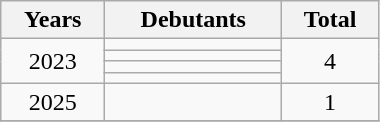<table class="wikitable" style=width:20%;">
<tr>
<th>Years</th>
<th>Debutants</th>
<th>Total</th>
</tr>
<tr>
<td rowspan=4 align=center>2023</td>
<td></td>
<td rowspan=4 align=center>4</td>
</tr>
<tr>
<td></td>
</tr>
<tr>
<td></td>
</tr>
<tr>
<td></td>
</tr>
<tr>
<td align=center>2025</td>
<td></td>
<td align=center>1</td>
</tr>
<tr>
</tr>
</table>
